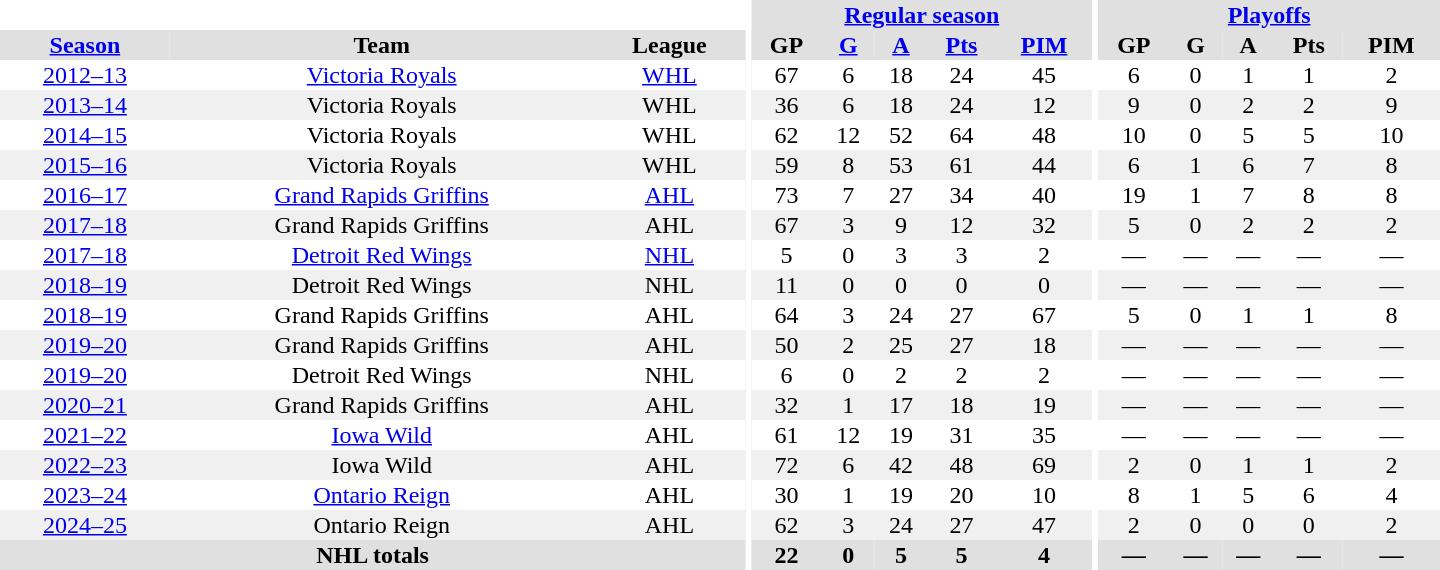<table border="0" cellpadding="1" cellspacing="0" style="text-align:center; width:60em">
<tr bgcolor="#e0e0e0">
<th colspan="3" bgcolor="#ffffff"></th>
<th rowspan="99" bgcolor="#ffffff"></th>
<th colspan="5"><a href='#'>Regular season</a></th>
<th rowspan="99" bgcolor="#ffffff"></th>
<th colspan="5"><a href='#'>Playoffs</a></th>
</tr>
<tr bgcolor="#e0e0e0">
<th><a href='#'>Season</a></th>
<th>Team</th>
<th>League</th>
<th>GP</th>
<th><a href='#'>G</a></th>
<th><a href='#'>A</a></th>
<th><a href='#'>Pts</a></th>
<th><a href='#'>PIM</a></th>
<th>GP</th>
<th>G</th>
<th>A</th>
<th>Pts</th>
<th>PIM</th>
</tr>
<tr>
<td><a href='#'>2012–13</a></td>
<td><a href='#'>Victoria Royals</a></td>
<td><a href='#'>WHL</a></td>
<td>67</td>
<td>6</td>
<td>18</td>
<td>24</td>
<td>45</td>
<td>6</td>
<td>0</td>
<td>1</td>
<td>1</td>
<td>2</td>
</tr>
<tr style="background:#f0f0f0;">
<td><a href='#'>2013–14</a></td>
<td>Victoria Royals</td>
<td>WHL</td>
<td>36</td>
<td>6</td>
<td>18</td>
<td>24</td>
<td>12</td>
<td>9</td>
<td>0</td>
<td>2</td>
<td>2</td>
<td>9</td>
</tr>
<tr>
<td><a href='#'>2014–15</a></td>
<td>Victoria Royals</td>
<td>WHL</td>
<td>62</td>
<td>12</td>
<td>52</td>
<td>64</td>
<td>48</td>
<td>10</td>
<td>0</td>
<td>5</td>
<td>5</td>
<td>10</td>
</tr>
<tr style="background:#f0f0f0;">
<td><a href='#'>2015–16</a></td>
<td>Victoria Royals</td>
<td>WHL</td>
<td>59</td>
<td>8</td>
<td>53</td>
<td>61</td>
<td>44</td>
<td>6</td>
<td>1</td>
<td>6</td>
<td>7</td>
<td>8</td>
</tr>
<tr>
<td><a href='#'>2016–17</a></td>
<td><a href='#'>Grand Rapids Griffins</a></td>
<td><a href='#'>AHL</a></td>
<td>73</td>
<td>7</td>
<td>27</td>
<td>34</td>
<td>40</td>
<td>19</td>
<td>1</td>
<td>7</td>
<td>8</td>
<td>8</td>
</tr>
<tr style="background:#f0f0f0;">
<td><a href='#'>2017–18</a></td>
<td>Grand Rapids Griffins</td>
<td>AHL</td>
<td>67</td>
<td>3</td>
<td>9</td>
<td>12</td>
<td>32</td>
<td>5</td>
<td>0</td>
<td>2</td>
<td>2</td>
<td>2</td>
</tr>
<tr>
<td><a href='#'>2017–18</a></td>
<td><a href='#'>Detroit Red Wings</a></td>
<td><a href='#'>NHL</a></td>
<td>5</td>
<td>0</td>
<td>3</td>
<td>3</td>
<td>2</td>
<td>—</td>
<td>—</td>
<td>—</td>
<td>—</td>
<td>—</td>
</tr>
<tr style="background:#f0f0f0;">
<td><a href='#'>2018–19</a></td>
<td>Detroit Red Wings</td>
<td>NHL</td>
<td>11</td>
<td>0</td>
<td>0</td>
<td>0</td>
<td>0</td>
<td>—</td>
<td>—</td>
<td>—</td>
<td>—</td>
<td>—</td>
</tr>
<tr>
<td><a href='#'>2018–19</a></td>
<td>Grand Rapids Griffins</td>
<td>AHL</td>
<td>64</td>
<td>3</td>
<td>24</td>
<td>27</td>
<td>67</td>
<td>5</td>
<td>0</td>
<td>1</td>
<td>1</td>
<td>8</td>
</tr>
<tr style="background:#f0f0f0;">
<td><a href='#'>2019–20</a></td>
<td>Grand Rapids Griffins</td>
<td>AHL</td>
<td>50</td>
<td>2</td>
<td>25</td>
<td>27</td>
<td>18</td>
<td>—</td>
<td>—</td>
<td>—</td>
<td>—</td>
<td>—</td>
</tr>
<tr>
<td><a href='#'>2019–20</a></td>
<td>Detroit Red Wings</td>
<td>NHL</td>
<td>6</td>
<td>0</td>
<td>2</td>
<td>2</td>
<td>2</td>
<td>—</td>
<td>—</td>
<td>—</td>
<td>—</td>
<td>—</td>
</tr>
<tr style="background:#f0f0f0;">
<td><a href='#'>2020–21</a></td>
<td>Grand Rapids Griffins</td>
<td>AHL</td>
<td>32</td>
<td>1</td>
<td>17</td>
<td>18</td>
<td>19</td>
<td>—</td>
<td>—</td>
<td>—</td>
<td>—</td>
<td>—</td>
</tr>
<tr>
<td><a href='#'>2021–22</a></td>
<td><a href='#'>Iowa Wild</a></td>
<td>AHL</td>
<td>61</td>
<td>12</td>
<td>19</td>
<td>31</td>
<td>35</td>
<td>—</td>
<td>—</td>
<td>—</td>
<td>—</td>
<td>—</td>
</tr>
<tr style="background:#f0f0f0;">
<td><a href='#'>2022–23</a></td>
<td>Iowa Wild</td>
<td>AHL</td>
<td>72</td>
<td>6</td>
<td>42</td>
<td>48</td>
<td>69</td>
<td>2</td>
<td>0</td>
<td>1</td>
<td>1</td>
<td>2</td>
</tr>
<tr>
<td><a href='#'>2023–24</a></td>
<td><a href='#'>Ontario Reign</a></td>
<td>AHL</td>
<td>30</td>
<td>1</td>
<td>19</td>
<td>20</td>
<td>10</td>
<td>8</td>
<td>1</td>
<td>5</td>
<td>6</td>
<td>4</td>
</tr>
<tr style="background:#f0f0f0;">
<td><a href='#'>2024–25</a></td>
<td>Ontario Reign</td>
<td>AHL</td>
<td>62</td>
<td>3</td>
<td>24</td>
<td>27</td>
<td>47</td>
<td>2</td>
<td>0</td>
<td>0</td>
<td>0</td>
<td>2</td>
</tr>
<tr style="background:#e0e0e0;">
<th colspan="3">NHL totals</th>
<th>22</th>
<th>0</th>
<th>5</th>
<th>5</th>
<th>4</th>
<th>—</th>
<th>—</th>
<th>—</th>
<th>—</th>
<th>—</th>
</tr>
</table>
